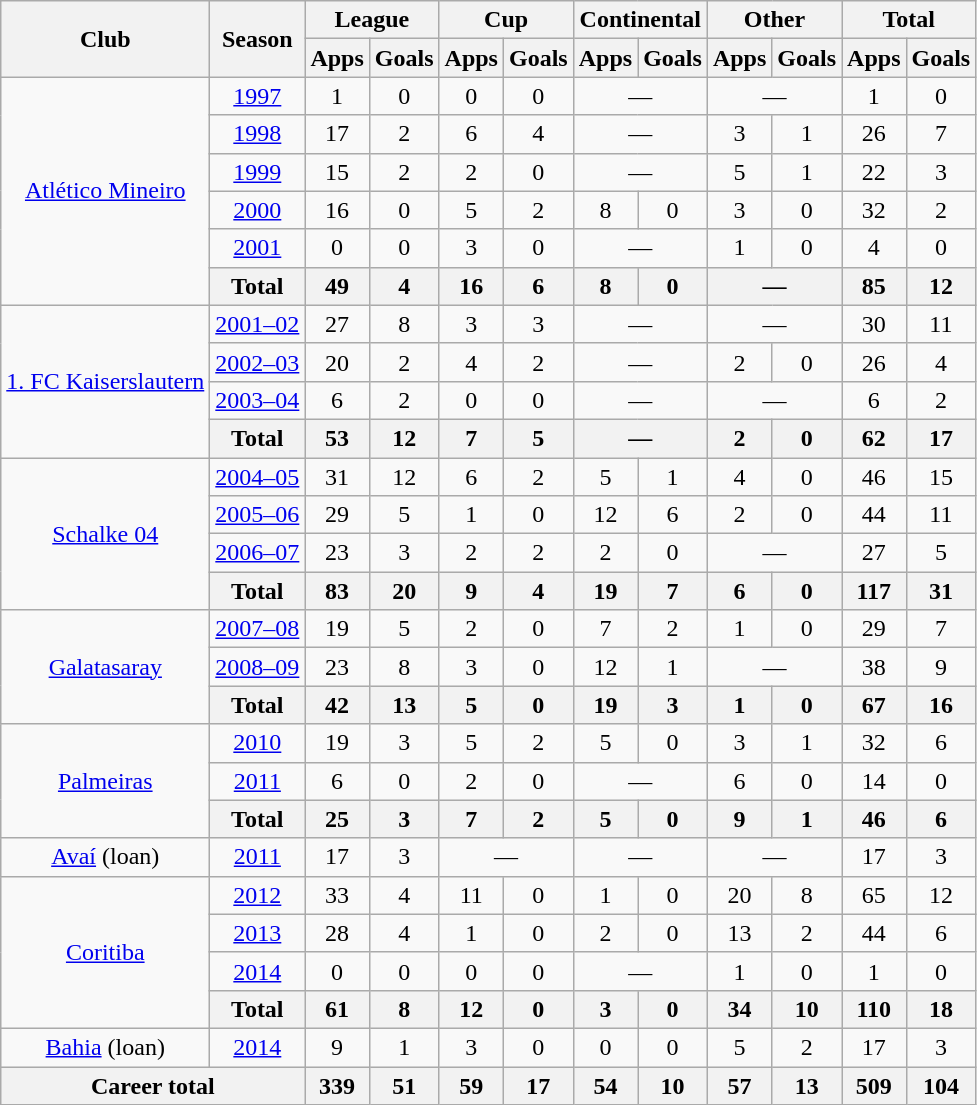<table class="wikitable" style="text-align:center">
<tr>
<th rowspan="2">Club</th>
<th rowspan="2">Season</th>
<th colspan="2">League</th>
<th colspan="2">Cup</th>
<th colspan="2">Continental</th>
<th colspan="2">Other</th>
<th colspan="2">Total</th>
</tr>
<tr>
<th>Apps</th>
<th>Goals</th>
<th>Apps</th>
<th>Goals</th>
<th>Apps</th>
<th>Goals</th>
<th>Apps</th>
<th>Goals</th>
<th>Apps</th>
<th>Goals</th>
</tr>
<tr>
<td rowspan="6"><a href='#'>Atlético Mineiro</a></td>
<td><a href='#'>1997</a></td>
<td>1</td>
<td>0</td>
<td>0</td>
<td>0</td>
<td colspan="2">—</td>
<td colspan="2">—</td>
<td>1</td>
<td>0</td>
</tr>
<tr>
<td><a href='#'>1998</a></td>
<td>17</td>
<td>2</td>
<td>6</td>
<td>4</td>
<td colspan="2">—</td>
<td>3</td>
<td>1</td>
<td>26</td>
<td>7</td>
</tr>
<tr>
<td><a href='#'>1999</a></td>
<td>15</td>
<td>2</td>
<td>2</td>
<td>0</td>
<td colspan="2">—</td>
<td>5</td>
<td>1</td>
<td>22</td>
<td>3</td>
</tr>
<tr>
<td><a href='#'>2000</a></td>
<td>16</td>
<td>0</td>
<td>5</td>
<td>2</td>
<td>8</td>
<td>0</td>
<td>3</td>
<td>0</td>
<td>32</td>
<td>2</td>
</tr>
<tr>
<td><a href='#'>2001</a></td>
<td>0</td>
<td>0</td>
<td>3</td>
<td>0</td>
<td colspan="2">—</td>
<td>1</td>
<td>0</td>
<td>4</td>
<td>0</td>
</tr>
<tr>
<th>Total</th>
<th>49</th>
<th>4</th>
<th>16</th>
<th>6</th>
<th>8</th>
<th>0</th>
<th colspan="2">—</th>
<th>85</th>
<th>12</th>
</tr>
<tr>
<td rowspan="4"><a href='#'>1. FC Kaiserslautern</a></td>
<td><a href='#'>2001–02</a></td>
<td>27</td>
<td>8</td>
<td>3</td>
<td>3</td>
<td colspan="2">—</td>
<td colspan="2">—</td>
<td>30</td>
<td>11</td>
</tr>
<tr>
<td><a href='#'>2002–03</a></td>
<td>20</td>
<td>2</td>
<td>4</td>
<td>2</td>
<td colspan="2">—</td>
<td>2</td>
<td>0</td>
<td>26</td>
<td>4</td>
</tr>
<tr>
<td><a href='#'>2003–04</a></td>
<td>6</td>
<td>2</td>
<td>0</td>
<td>0</td>
<td colspan="2">—</td>
<td colspan="2">—</td>
<td>6</td>
<td>2</td>
</tr>
<tr>
<th>Total</th>
<th>53</th>
<th>12</th>
<th>7</th>
<th>5</th>
<th colspan="2">—</th>
<th>2</th>
<th>0</th>
<th>62</th>
<th>17</th>
</tr>
<tr>
<td rowspan="4"><a href='#'>Schalke 04</a></td>
<td><a href='#'>2004–05</a></td>
<td>31</td>
<td>12</td>
<td>6</td>
<td>2</td>
<td>5</td>
<td>1</td>
<td>4</td>
<td>0</td>
<td>46</td>
<td>15</td>
</tr>
<tr>
<td><a href='#'>2005–06</a></td>
<td>29</td>
<td>5</td>
<td>1</td>
<td>0</td>
<td>12</td>
<td>6</td>
<td>2</td>
<td>0</td>
<td>44</td>
<td>11</td>
</tr>
<tr>
<td><a href='#'>2006–07</a></td>
<td>23</td>
<td>3</td>
<td>2</td>
<td>2</td>
<td>2</td>
<td>0</td>
<td colspan="2">—</td>
<td>27</td>
<td>5</td>
</tr>
<tr>
<th>Total</th>
<th>83</th>
<th>20</th>
<th>9</th>
<th>4</th>
<th>19</th>
<th>7</th>
<th>6</th>
<th>0</th>
<th>117</th>
<th>31</th>
</tr>
<tr>
<td rowspan="3"><a href='#'>Galatasaray</a></td>
<td><a href='#'>2007–08</a></td>
<td>19</td>
<td>5</td>
<td>2</td>
<td>0</td>
<td>7</td>
<td>2</td>
<td>1</td>
<td>0</td>
<td>29</td>
<td>7</td>
</tr>
<tr>
<td><a href='#'>2008–09</a></td>
<td>23</td>
<td>8</td>
<td>3</td>
<td>0</td>
<td>12</td>
<td>1</td>
<td colspan="2">—</td>
<td>38</td>
<td>9</td>
</tr>
<tr>
<th>Total</th>
<th>42</th>
<th>13</th>
<th>5</th>
<th>0</th>
<th>19</th>
<th>3</th>
<th>1</th>
<th>0</th>
<th>67</th>
<th>16</th>
</tr>
<tr>
<td rowspan="3"><a href='#'>Palmeiras</a></td>
<td><a href='#'>2010</a></td>
<td>19</td>
<td>3</td>
<td>5</td>
<td>2</td>
<td>5</td>
<td>0</td>
<td>3</td>
<td>1</td>
<td>32</td>
<td>6</td>
</tr>
<tr>
<td><a href='#'>2011</a></td>
<td>6</td>
<td>0</td>
<td>2</td>
<td>0</td>
<td colspan="2">—</td>
<td>6</td>
<td>0</td>
<td>14</td>
<td>0</td>
</tr>
<tr>
<th>Total</th>
<th>25</th>
<th>3</th>
<th>7</th>
<th>2</th>
<th>5</th>
<th>0</th>
<th>9</th>
<th>1</th>
<th>46</th>
<th>6</th>
</tr>
<tr>
<td><a href='#'>Avaí</a> (loan)</td>
<td><a href='#'>2011</a></td>
<td>17</td>
<td>3</td>
<td colspan="2">—</td>
<td colspan="2">—</td>
<td colspan="2">—</td>
<td>17</td>
<td>3</td>
</tr>
<tr>
<td rowspan="4"><a href='#'>Coritiba</a></td>
<td><a href='#'>2012</a></td>
<td>33</td>
<td>4</td>
<td>11</td>
<td>0</td>
<td>1</td>
<td>0</td>
<td>20</td>
<td>8</td>
<td>65</td>
<td>12</td>
</tr>
<tr>
<td><a href='#'>2013</a></td>
<td>28</td>
<td>4</td>
<td>1</td>
<td>0</td>
<td>2</td>
<td>0</td>
<td>13</td>
<td>2</td>
<td>44</td>
<td>6</td>
</tr>
<tr>
<td><a href='#'>2014</a></td>
<td>0</td>
<td>0</td>
<td>0</td>
<td>0</td>
<td colspan="2">—</td>
<td>1</td>
<td>0</td>
<td>1</td>
<td>0</td>
</tr>
<tr>
<th>Total</th>
<th>61</th>
<th>8</th>
<th>12</th>
<th>0</th>
<th>3</th>
<th>0</th>
<th>34</th>
<th>10</th>
<th>110</th>
<th>18</th>
</tr>
<tr>
<td><a href='#'>Bahia</a> (loan)</td>
<td><a href='#'>2014</a></td>
<td>9</td>
<td>1</td>
<td>3</td>
<td>0</td>
<td>0</td>
<td>0</td>
<td>5</td>
<td>2</td>
<td>17</td>
<td>3</td>
</tr>
<tr>
<th colspan="2">Career total</th>
<th>339</th>
<th>51</th>
<th>59</th>
<th>17</th>
<th>54</th>
<th>10</th>
<th>57</th>
<th>13</th>
<th>509</th>
<th>104</th>
</tr>
</table>
